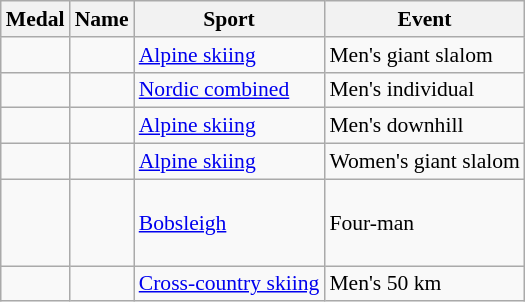<table class="wikitable sortable" style="font-size:90%">
<tr>
<th>Medal</th>
<th>Name</th>
<th>Sport</th>
<th>Event</th>
</tr>
<tr>
<td></td>
<td></td>
<td><a href='#'>Alpine skiing</a></td>
<td>Men's giant slalom</td>
</tr>
<tr>
<td></td>
<td></td>
<td><a href='#'>Nordic combined</a></td>
<td>Men's individual</td>
</tr>
<tr>
<td></td>
<td></td>
<td><a href='#'>Alpine skiing</a></td>
<td>Men's downhill</td>
</tr>
<tr>
<td></td>
<td></td>
<td><a href='#'>Alpine skiing</a></td>
<td>Women's giant slalom</td>
</tr>
<tr>
<td></td>
<td> <br>  <br>  <br> </td>
<td><a href='#'>Bobsleigh</a></td>
<td>Four-man</td>
</tr>
<tr>
<td></td>
<td></td>
<td><a href='#'>Cross-country skiing</a></td>
<td>Men's 50 km</td>
</tr>
</table>
